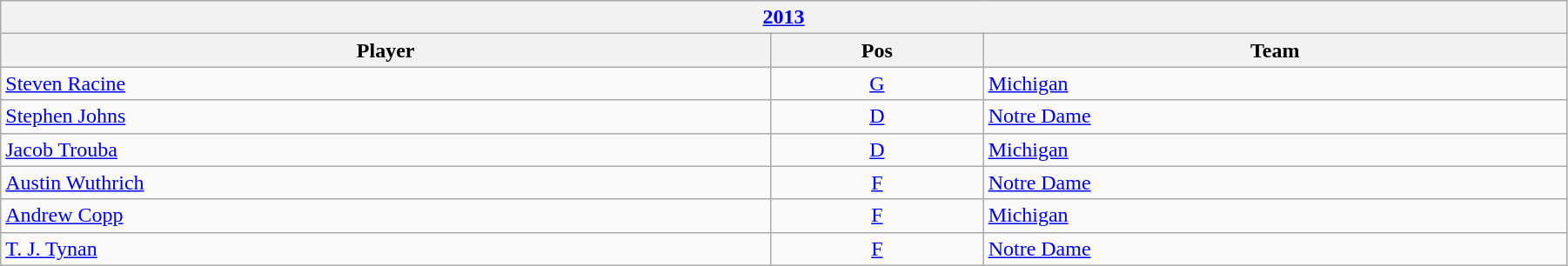<table class="wikitable" width=95%>
<tr>
<th colspan=3><a href='#'>2013</a></th>
</tr>
<tr>
<th>Player</th>
<th>Pos</th>
<th>Team</th>
</tr>
<tr>
<td><a href='#'>Steven Racine</a></td>
<td style="text-align:center;"><a href='#'>G</a></td>
<td><a href='#'>Michigan</a></td>
</tr>
<tr>
<td><a href='#'>Stephen Johns</a></td>
<td style="text-align:center;"><a href='#'>D</a></td>
<td><a href='#'>Notre Dame</a></td>
</tr>
<tr>
<td><a href='#'>Jacob Trouba</a></td>
<td style="text-align:center;"><a href='#'>D</a></td>
<td><a href='#'>Michigan</a></td>
</tr>
<tr>
<td><a href='#'>Austin Wuthrich</a></td>
<td style="text-align:center;"><a href='#'>F</a></td>
<td><a href='#'>Notre Dame</a></td>
</tr>
<tr>
<td><a href='#'>Andrew Copp</a></td>
<td style="text-align:center;"><a href='#'>F</a></td>
<td><a href='#'>Michigan</a></td>
</tr>
<tr>
<td><a href='#'>T. J. Tynan</a></td>
<td style="text-align:center;"><a href='#'>F</a></td>
<td><a href='#'>Notre Dame</a></td>
</tr>
</table>
